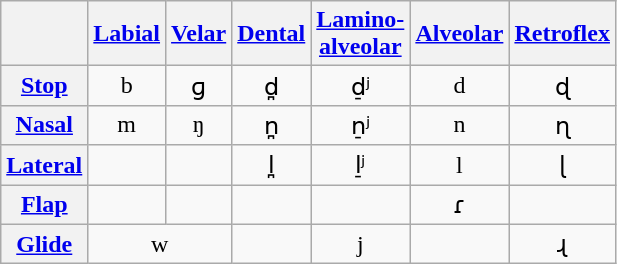<table class="IPA wikitable">
<tr>
<th></th>
<th><a href='#'>Labial</a></th>
<th><a href='#'>Velar</a></th>
<th><a href='#'>Dental</a></th>
<th><a href='#'>Lamino-<br>alveolar</a></th>
<th><a href='#'>Alveolar</a></th>
<th><a href='#'>Retroflex</a></th>
</tr>
<tr style="text-align: center;">
<th><a href='#'>Stop</a></th>
<td>b</td>
<td>ɡ</td>
<td>d̪</td>
<td>d̠ʲ</td>
<td>d</td>
<td>ɖ</td>
</tr>
<tr style="text-align: center;">
<th><a href='#'>Nasal</a></th>
<td>m</td>
<td>ŋ</td>
<td>n̪</td>
<td>n̠ʲ</td>
<td>n</td>
<td>ɳ</td>
</tr>
<tr style="text-align: center;">
<th><a href='#'>Lateral</a></th>
<td></td>
<td></td>
<td>l̪</td>
<td>l̠ʲ</td>
<td>l</td>
<td>ɭ</td>
</tr>
<tr style="text-align: center;">
<th><a href='#'>Flap</a></th>
<td></td>
<td></td>
<td></td>
<td></td>
<td>ɾ</td>
<td></td>
</tr>
<tr style="text-align: center;">
<th><a href='#'>Glide</a></th>
<td colspan="2">w</td>
<td></td>
<td>j</td>
<td></td>
<td>ɻ</td>
</tr>
</table>
